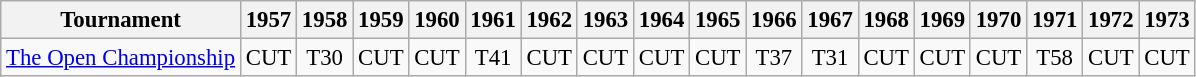<table class="wikitable" style="font-size:95%;text-align:center;">
<tr>
<th>Tournament</th>
<th>1957</th>
<th>1958</th>
<th>1959</th>
<th>1960</th>
<th>1961</th>
<th>1962</th>
<th>1963</th>
<th>1964</th>
<th>1965</th>
<th>1966</th>
<th>1967</th>
<th>1968</th>
<th>1969</th>
<th>1970</th>
<th>1971</th>
<th>1972</th>
<th>1973</th>
</tr>
<tr>
<td><a href='#'>The Open Championship</a></td>
<td>CUT</td>
<td>T30</td>
<td>CUT</td>
<td>CUT</td>
<td>T41</td>
<td>CUT</td>
<td>CUT</td>
<td>CUT</td>
<td>CUT</td>
<td>T37</td>
<td>T31</td>
<td>CUT</td>
<td>CUT</td>
<td>CUT</td>
<td>T58</td>
<td>CUT</td>
<td>CUT</td>
</tr>
</table>
